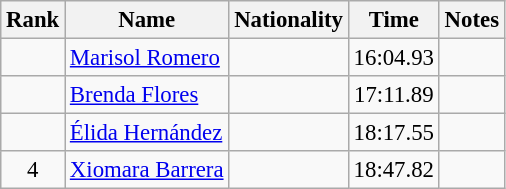<table class="wikitable sortable" style="text-align:center;font-size:95%">
<tr>
<th>Rank</th>
<th>Name</th>
<th>Nationality</th>
<th>Time</th>
<th>Notes</th>
</tr>
<tr>
<td></td>
<td align=left><a href='#'>Marisol Romero</a></td>
<td align=left></td>
<td>16:04.93</td>
<td></td>
</tr>
<tr>
<td></td>
<td align=left><a href='#'>Brenda Flores</a></td>
<td align=left></td>
<td>17:11.89</td>
<td></td>
</tr>
<tr>
<td></td>
<td align=left><a href='#'>Élida Hernández</a></td>
<td align=left></td>
<td>18:17.55</td>
<td></td>
</tr>
<tr>
<td>4</td>
<td align=left><a href='#'>Xiomara Barrera</a></td>
<td align=left></td>
<td>18:47.82</td>
<td></td>
</tr>
</table>
